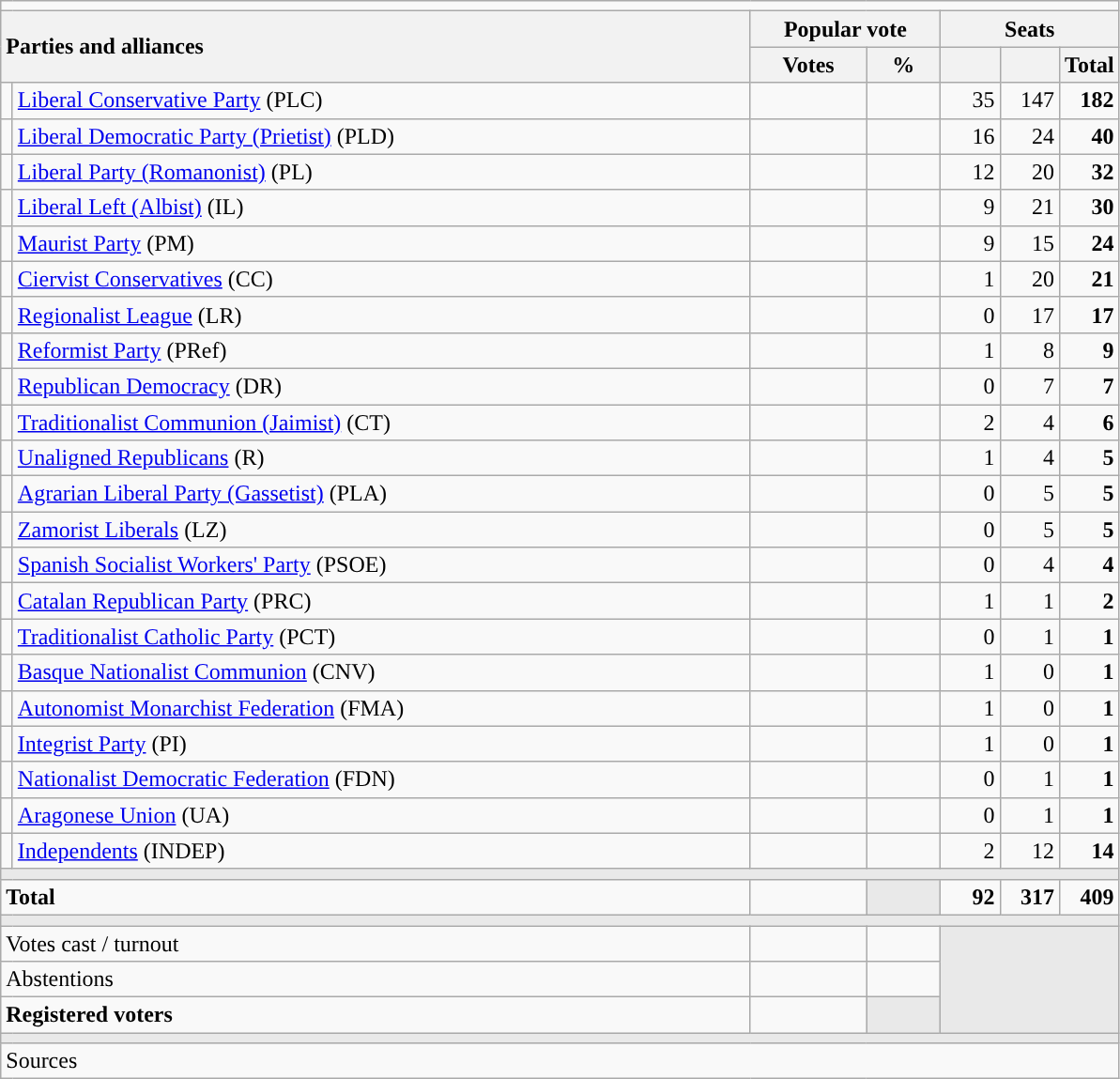<table class="wikitable" style="text-align:right;">
<tr>
<td colspan="7"></td>
</tr>
<tr>
<th style="text-align:left;" rowspan="2" colspan="2" width="525">Parties and alliances</th>
<th colspan="2">Popular vote</th>
<th colspan="3">Seats</th>
</tr>
<tr>
<th width="75">Votes</th>
<th width="45">%</th>
<th width="35"></th>
<th width="35"></th>
<th width="35">Total</th>
</tr>
<tr>
<td width="1" style="color:inherit;background:"></td>
<td align="left"><a href='#'>Liberal Conservative Party</a> (PLC)</td>
<td></td>
<td></td>
<td>35</td>
<td>147</td>
<td><strong>182</strong></td>
</tr>
<tr>
<td style="color:inherit;background:"></td>
<td align="left"><a href='#'>Liberal Democratic Party (Prietist)</a> (PLD)</td>
<td></td>
<td></td>
<td>16</td>
<td>24</td>
<td><strong>40</strong></td>
</tr>
<tr>
<td style="color:inherit;background:"></td>
<td align="left"><a href='#'>Liberal Party (Romanonist)</a> (PL)</td>
<td></td>
<td></td>
<td>12</td>
<td>20</td>
<td><strong>32</strong></td>
</tr>
<tr>
<td style="color:inherit;background:"></td>
<td align="left"><a href='#'>Liberal Left (Albist)</a> (IL)</td>
<td></td>
<td></td>
<td>9</td>
<td>21</td>
<td><strong>30</strong></td>
</tr>
<tr>
<td style="color:inherit;background:"></td>
<td align="left"><a href='#'>Maurist Party</a> (PM)</td>
<td></td>
<td></td>
<td>9</td>
<td>15</td>
<td><strong>24</strong></td>
</tr>
<tr>
<td style="color:inherit;background:"></td>
<td align="left"><a href='#'>Ciervist Conservatives</a> (CC)</td>
<td></td>
<td></td>
<td>1</td>
<td>20</td>
<td><strong>21</strong></td>
</tr>
<tr>
<td style="color:inherit;background:"></td>
<td align="left"><a href='#'>Regionalist League</a> (LR)</td>
<td></td>
<td></td>
<td>0</td>
<td>17</td>
<td><strong>17</strong></td>
</tr>
<tr>
<td style="color:inherit;background:"></td>
<td align="left"><a href='#'>Reformist Party</a> (PRef)</td>
<td></td>
<td></td>
<td>1</td>
<td>8</td>
<td><strong>9</strong></td>
</tr>
<tr>
<td style="color:inherit;background:"></td>
<td align="left"><a href='#'>Republican Democracy</a> (DR)</td>
<td></td>
<td></td>
<td>0</td>
<td>7</td>
<td><strong>7</strong></td>
</tr>
<tr>
<td style="color:inherit;background:"></td>
<td align="left"><a href='#'>Traditionalist Communion (Jaimist)</a> (CT)</td>
<td></td>
<td></td>
<td>2</td>
<td>4</td>
<td><strong>6</strong></td>
</tr>
<tr>
<td style="color:inherit;background:"></td>
<td align="left"><a href='#'>Unaligned Republicans</a> (R)</td>
<td></td>
<td></td>
<td>1</td>
<td>4</td>
<td><strong>5</strong></td>
</tr>
<tr>
<td style="color:inherit;background:"></td>
<td align="left"><a href='#'>Agrarian Liberal Party (Gassetist)</a> (PLA)</td>
<td></td>
<td></td>
<td>0</td>
<td>5</td>
<td><strong>5</strong></td>
</tr>
<tr>
<td style="color:inherit;background:"></td>
<td align="left"><a href='#'>Zamorist Liberals</a> (LZ)</td>
<td></td>
<td></td>
<td>0</td>
<td>5</td>
<td><strong>5</strong></td>
</tr>
<tr>
<td style="color:inherit;background:"></td>
<td align="left"><a href='#'>Spanish Socialist Workers' Party</a> (PSOE)</td>
<td></td>
<td></td>
<td>0</td>
<td>4</td>
<td><strong>4</strong></td>
</tr>
<tr>
<td style="color:inherit;background:"></td>
<td align="left"><a href='#'>Catalan Republican Party</a> (PRC)</td>
<td></td>
<td></td>
<td>1</td>
<td>1</td>
<td><strong>2</strong></td>
</tr>
<tr>
<td style="color:inherit;background:"></td>
<td align="left"><a href='#'>Traditionalist Catholic Party</a> (PCT)</td>
<td></td>
<td></td>
<td>0</td>
<td>1</td>
<td><strong>1</strong></td>
</tr>
<tr>
<td style="color:inherit;background:"></td>
<td align="left"><a href='#'>Basque Nationalist Communion</a> (CNV)</td>
<td></td>
<td></td>
<td>1</td>
<td>0</td>
<td><strong>1</strong></td>
</tr>
<tr>
<td style="color:inherit;background:"></td>
<td align="left"><a href='#'>Autonomist Monarchist Federation</a> (FMA)</td>
<td></td>
<td></td>
<td>1</td>
<td>0</td>
<td><strong>1</strong></td>
</tr>
<tr>
<td style="color:inherit;background:"></td>
<td align="left"><a href='#'>Integrist Party</a> (PI)</td>
<td></td>
<td></td>
<td>1</td>
<td>0</td>
<td><strong>1</strong></td>
</tr>
<tr>
<td style="color:inherit;background:"></td>
<td align="left"><a href='#'>Nationalist Democratic Federation</a> (FDN)</td>
<td></td>
<td></td>
<td>0</td>
<td>1</td>
<td><strong>1</strong></td>
</tr>
<tr>
<td style="color:inherit;background:"></td>
<td align="left"><a href='#'>Aragonese Union</a> (UA)</td>
<td></td>
<td></td>
<td>0</td>
<td>1</td>
<td><strong>1</strong></td>
</tr>
<tr>
<td style="color:inherit;background:"></td>
<td align="left"><a href='#'>Independents</a> (INDEP)</td>
<td></td>
<td></td>
<td>2</td>
<td>12</td>
<td><strong>14</strong></td>
</tr>
<tr>
<td colspan="7" bgcolor="#E9E9E9"></td>
</tr>
<tr style="font-weight:bold;">
<td align="left" colspan="2">Total</td>
<td></td>
<td bgcolor="#E9E9E9"></td>
<td>92</td>
<td>317</td>
<td>409</td>
</tr>
<tr>
<td colspan="7" bgcolor="#E9E9E9"></td>
</tr>
<tr>
<td align="left" colspan="2">Votes cast / turnout</td>
<td></td>
<td></td>
<td bgcolor="#E9E9E9" colspan="3" rowspan="3"></td>
</tr>
<tr>
<td align="left" colspan="2">Abstentions</td>
<td></td>
<td></td>
</tr>
<tr style="font-weight:bold;">
<td align="left" colspan="2">Registered voters</td>
<td></td>
<td bgcolor="#E9E9E9"></td>
</tr>
<tr>
<td colspan="7" bgcolor="#E9E9E9"></td>
</tr>
<tr>
<td align="left" colspan="7">Sources</td>
</tr>
</table>
